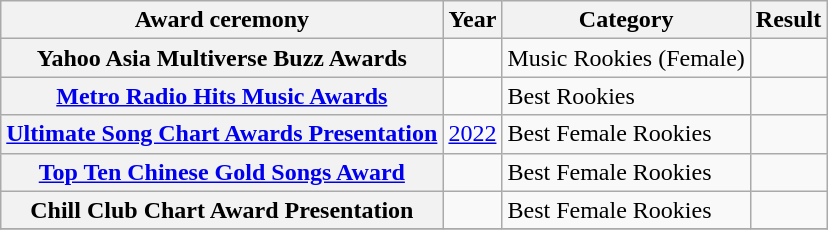<table class="wikitable plainrowheaders">
<tr>
<th scope="col">Award ceremony</th>
<th scope="col">Year</th>
<th scope="col">Category</th>
<th scope="col">Result</th>
</tr>
<tr>
<th scope="row">Yahoo Asia Multiverse Buzz Awards</th>
<td></td>
<td>Music Rookies (Female)</td>
<td></td>
</tr>
<tr>
<th scope="row"><a href='#'>Metro Radio Hits Music Awards</a></th>
<td></td>
<td>Best Rookies</td>
<td></td>
</tr>
<tr>
<th scope="row"><a href='#'>Ultimate Song Chart Awards Presentation</a></th>
<td><a href='#'>2022</a></td>
<td>Best Female Rookies</td>
<td></td>
</tr>
<tr>
<th scope="row"><a href='#'>Top Ten Chinese Gold Songs Award</a></th>
<td></td>
<td>Best Female Rookies</td>
<td></td>
</tr>
<tr>
<th scope="row">Chill Club Chart Award Presentation</th>
<td></td>
<td>Best Female Rookies</td>
<td></td>
</tr>
<tr>
</tr>
</table>
